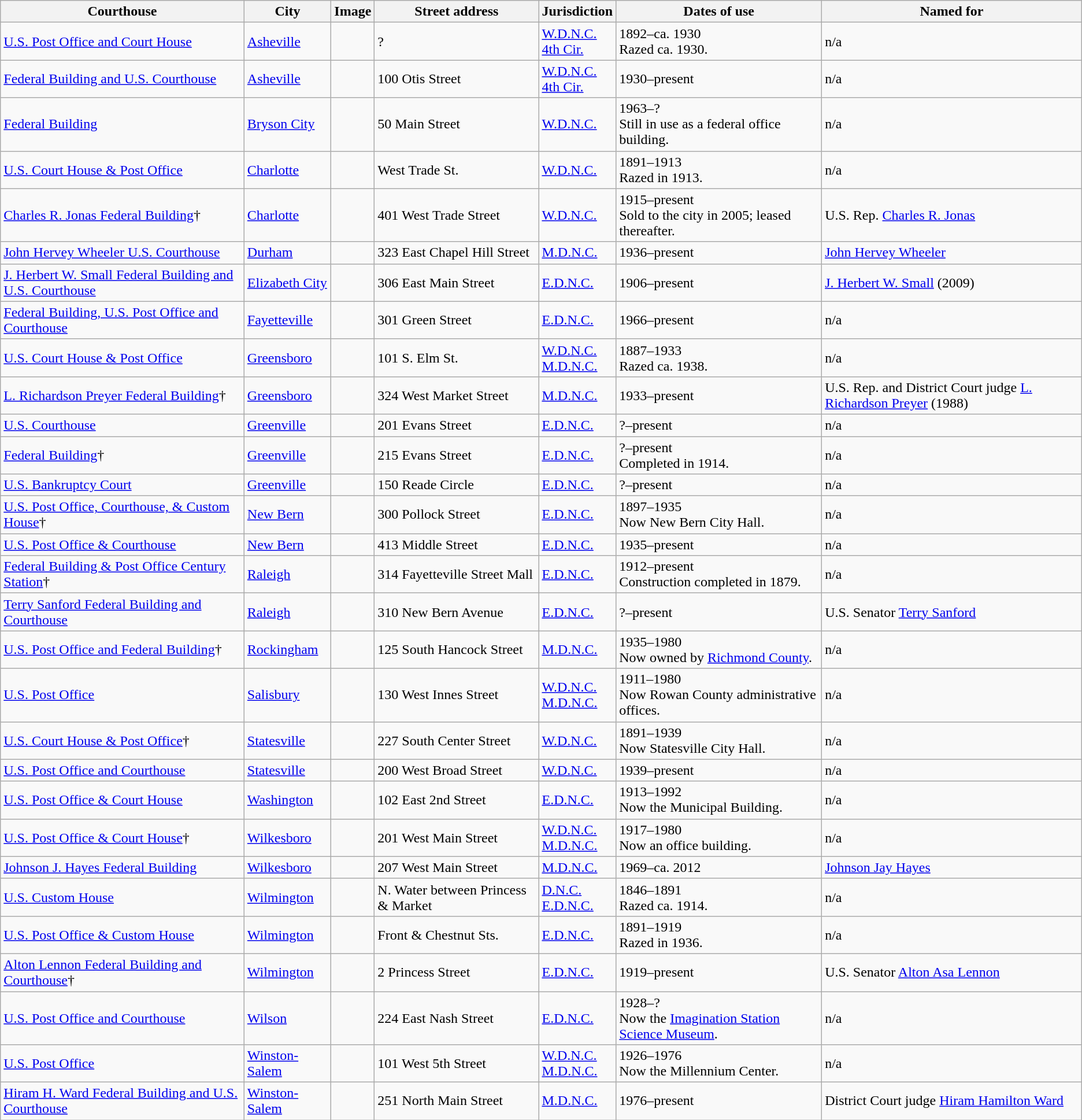<table class="wikitable sortable sticky-header sort-under">
<tr>
<th>Courthouse</th>
<th>City</th>
<th>Image</th>
<th>Street address</th>
<th>Jurisdiction</th>
<th>Dates of use</th>
<th>Named for</th>
</tr>
<tr>
<td><a href='#'>U.S. Post Office and Court House</a></td>
<td><a href='#'>Asheville</a></td>
<td></td>
<td>?</td>
<td><a href='#'>W.D.N.C.</a><br><a href='#'>4th Cir.</a></td>
<td>1892–ca. 1930<br>Razed ca. 1930.</td>
<td>n/a</td>
</tr>
<tr>
<td><a href='#'>Federal Building and U.S. Courthouse</a></td>
<td><a href='#'>Asheville</a></td>
<td></td>
<td>100 Otis Street</td>
<td><a href='#'>W.D.N.C.</a><br><a href='#'>4th Cir.</a></td>
<td>1930–present</td>
<td>n/a</td>
</tr>
<tr>
<td><a href='#'>Federal Building</a></td>
<td><a href='#'>Bryson City</a></td>
<td></td>
<td>50 Main Street</td>
<td><a href='#'>W.D.N.C.</a></td>
<td>1963–?<br>Still in use as a federal office building.</td>
<td>n/a</td>
</tr>
<tr>
<td><a href='#'>U.S. Court House & Post Office</a></td>
<td><a href='#'>Charlotte</a></td>
<td></td>
<td>West Trade St.</td>
<td><a href='#'>W.D.N.C.</a></td>
<td>1891–1913<br>Razed in 1913.</td>
<td>n/a</td>
</tr>
<tr>
<td><a href='#'>Charles R. Jonas Federal Building</a>†</td>
<td><a href='#'>Charlotte</a></td>
<td></td>
<td>401 West Trade Street</td>
<td><a href='#'>W.D.N.C.</a></td>
<td>1915–present<br>Sold to the city in 2005; leased thereafter.</td>
<td>U.S. Rep. <a href='#'>Charles R. Jonas</a></td>
</tr>
<tr>
<td><a href='#'>John Hervey Wheeler U.S. Courthouse</a></td>
<td><a href='#'>Durham</a></td>
<td></td>
<td>323 East Chapel Hill Street</td>
<td><a href='#'>M.D.N.C.</a></td>
<td>1936–present</td>
<td><a href='#'>John Hervey Wheeler</a></td>
</tr>
<tr>
<td><a href='#'>J. Herbert W. Small Federal Building and U.S. Courthouse</a></td>
<td><a href='#'>Elizabeth City</a></td>
<td></td>
<td>306 East Main Street</td>
<td><a href='#'>E.D.N.C.</a></td>
<td>1906–present</td>
<td><a href='#'>J. Herbert W. Small</a> (2009)</td>
</tr>
<tr>
<td><a href='#'>Federal Building, U.S. Post Office and Courthouse</a></td>
<td><a href='#'>Fayetteville</a></td>
<td></td>
<td>301 Green Street</td>
<td><a href='#'>E.D.N.C.</a></td>
<td>1966–present</td>
<td>n/a</td>
</tr>
<tr>
<td><a href='#'>U.S. Court House & Post Office</a></td>
<td><a href='#'>Greensboro</a></td>
<td></td>
<td>101 S. Elm St.</td>
<td><a href='#'>W.D.N.C.</a><br><a href='#'>M.D.N.C.</a></td>
<td>1887–1933<br>Razed ca. 1938.</td>
<td>n/a</td>
</tr>
<tr>
<td><a href='#'>L. Richardson Preyer Federal Building</a>†</td>
<td><a href='#'>Greensboro</a></td>
<td></td>
<td>324 West Market Street</td>
<td><a href='#'>M.D.N.C.</a></td>
<td>1933–present</td>
<td>U.S. Rep. and District Court judge <a href='#'>L. Richardson Preyer</a> (1988)</td>
</tr>
<tr>
<td><a href='#'>U.S. Courthouse</a></td>
<td><a href='#'>Greenville</a></td>
<td></td>
<td>201 Evans Street</td>
<td><a href='#'>E.D.N.C.</a></td>
<td>?–present</td>
<td>n/a</td>
</tr>
<tr>
<td><a href='#'>Federal Building</a>†</td>
<td><a href='#'>Greenville</a></td>
<td></td>
<td>215 Evans Street</td>
<td><a href='#'>E.D.N.C.</a></td>
<td>?–present<br>Completed in 1914.</td>
<td>n/a</td>
</tr>
<tr>
<td><a href='#'>U.S. Bankruptcy Court</a></td>
<td><a href='#'>Greenville</a></td>
<td></td>
<td>150 Reade Circle</td>
<td><a href='#'>E.D.N.C.</a></td>
<td>?–present</td>
<td>n/a</td>
</tr>
<tr>
<td><a href='#'>U.S. Post Office, Courthouse, & Custom House</a>†</td>
<td><a href='#'>New Bern</a></td>
<td></td>
<td>300 Pollock Street</td>
<td><a href='#'>E.D.N.C.</a></td>
<td>1897–1935<br>Now New Bern City Hall.</td>
<td>n/a</td>
</tr>
<tr>
<td><a href='#'>U.S. Post Office & Courthouse</a></td>
<td><a href='#'>New Bern</a></td>
<td></td>
<td>413 Middle Street</td>
<td><a href='#'>E.D.N.C.</a></td>
<td>1935–present</td>
<td>n/a</td>
</tr>
<tr>
<td><a href='#'>Federal Building & Post Office Century Station</a>†</td>
<td><a href='#'>Raleigh</a></td>
<td></td>
<td>314 Fayetteville Street Mall</td>
<td><a href='#'>E.D.N.C.</a></td>
<td>1912–present<br>Construction completed in 1879.</td>
<td>n/a</td>
</tr>
<tr>
<td><a href='#'>Terry Sanford Federal Building and Courthouse</a></td>
<td><a href='#'>Raleigh</a></td>
<td></td>
<td>310 New Bern Avenue</td>
<td><a href='#'>E.D.N.C.</a></td>
<td>?–present</td>
<td>U.S. Senator <a href='#'>Terry Sanford</a></td>
</tr>
<tr>
<td><a href='#'>U.S. Post Office and Federal Building</a>†</td>
<td><a href='#'>Rockingham</a></td>
<td></td>
<td>125 South Hancock Street</td>
<td><a href='#'>M.D.N.C.</a></td>
<td>1935–1980<br>Now owned by <a href='#'>Richmond County</a>.</td>
<td>n/a</td>
</tr>
<tr>
<td><a href='#'>U.S. Post Office</a></td>
<td><a href='#'>Salisbury</a></td>
<td></td>
<td>130 West Innes Street</td>
<td><a href='#'>W.D.N.C.</a><br><a href='#'>M.D.N.C.</a></td>
<td>1911–1980<br>Now Rowan County administrative offices.</td>
<td>n/a</td>
</tr>
<tr>
<td><a href='#'>U.S. Court House & Post Office</a>†</td>
<td><a href='#'>Statesville</a></td>
<td></td>
<td>227 South Center Street</td>
<td><a href='#'>W.D.N.C.</a></td>
<td>1891–1939<br>Now Statesville City Hall.</td>
<td>n/a</td>
</tr>
<tr>
<td><a href='#'>U.S. Post Office and Courthouse</a></td>
<td><a href='#'>Statesville</a></td>
<td></td>
<td>200 West Broad Street</td>
<td><a href='#'>W.D.N.C.</a></td>
<td>1939–present</td>
<td>n/a</td>
</tr>
<tr>
<td><a href='#'>U.S. Post Office & Court House</a></td>
<td><a href='#'>Washington</a></td>
<td></td>
<td>102 East 2nd Street</td>
<td><a href='#'>E.D.N.C.</a></td>
<td>1913–1992<br>Now the Municipal Building.</td>
<td>n/a</td>
</tr>
<tr>
<td><a href='#'>U.S. Post Office & Court House</a>†</td>
<td><a href='#'>Wilkesboro</a></td>
<td></td>
<td>201 West Main Street</td>
<td><a href='#'>W.D.N.C.</a><br><a href='#'>M.D.N.C.</a></td>
<td>1917–1980<br>Now an office building.</td>
<td>n/a</td>
</tr>
<tr>
<td><a href='#'>Johnson J. Hayes Federal Building</a></td>
<td><a href='#'>Wilkesboro</a></td>
<td></td>
<td>207 West Main Street</td>
<td><a href='#'>M.D.N.C.</a></td>
<td>1969–ca. 2012</td>
<td><a href='#'>Johnson Jay Hayes</a></td>
</tr>
<tr>
<td><a href='#'>U.S. Custom House</a></td>
<td><a href='#'>Wilmington</a></td>
<td></td>
<td>N. Water between Princess & Market</td>
<td><a href='#'>D.N.C.</a><br><a href='#'>E.D.N.C.</a></td>
<td>1846–1891<br>Razed ca. 1914.</td>
<td>n/a</td>
</tr>
<tr>
<td><a href='#'>U.S. Post Office & Custom House</a></td>
<td><a href='#'>Wilmington</a></td>
<td></td>
<td>Front & Chestnut Sts.</td>
<td><a href='#'>E.D.N.C.</a></td>
<td>1891–1919<br>Razed in 1936.</td>
<td>n/a</td>
</tr>
<tr>
<td><a href='#'>Alton Lennon Federal Building and Courthouse</a>†</td>
<td><a href='#'>Wilmington</a></td>
<td></td>
<td>2 Princess Street</td>
<td><a href='#'>E.D.N.C.</a></td>
<td>1919–present</td>
<td>U.S. Senator <a href='#'>Alton Asa Lennon</a></td>
</tr>
<tr>
<td><a href='#'>U.S. Post Office and Courthouse</a></td>
<td><a href='#'>Wilson</a></td>
<td></td>
<td>224 East Nash Street</td>
<td><a href='#'>E.D.N.C.</a></td>
<td>1928–?<br>Now the <a href='#'>Imagination Station Science Museum</a>.</td>
<td>n/a</td>
</tr>
<tr>
<td><a href='#'>U.S. Post Office</a></td>
<td><a href='#'>Winston-Salem</a></td>
<td></td>
<td>101 West 5th Street</td>
<td><a href='#'>W.D.N.C.</a><br><a href='#'>M.D.N.C.</a></td>
<td>1926–1976<br>Now the Millennium Center.</td>
<td>n/a</td>
</tr>
<tr>
<td><a href='#'>Hiram H. Ward Federal Building and U.S. Courthouse</a></td>
<td><a href='#'>Winston-Salem</a></td>
<td></td>
<td>251 North Main Street</td>
<td><a href='#'>M.D.N.C.</a></td>
<td>1976–present</td>
<td>District Court judge <a href='#'>Hiram Hamilton Ward</a></td>
</tr>
</table>
